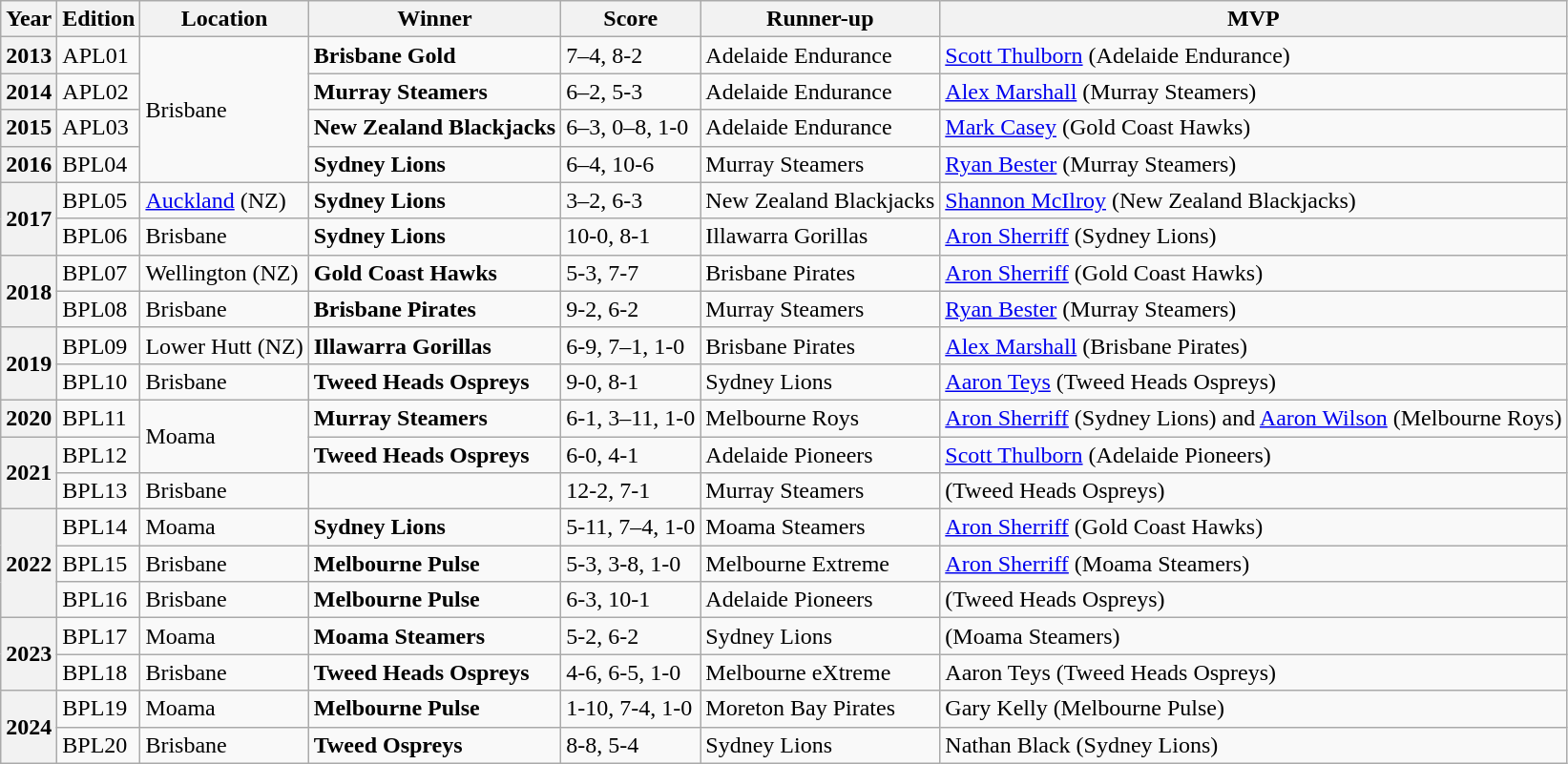<table class="wikitable">
<tr>
<th>Year</th>
<th>Edition</th>
<th>Location</th>
<th>Winner</th>
<th>Score</th>
<th>Runner-up</th>
<th>MVP</th>
</tr>
<tr>
<th>2013</th>
<td>APL01</td>
<td rowspan="4">Brisbane</td>
<td><strong>Brisbane Gold</strong></td>
<td>7–4, 8-2</td>
<td>Adelaide Endurance</td>
<td><a href='#'>Scott Thulborn</a> (Adelaide Endurance)</td>
</tr>
<tr>
<th>2014</th>
<td>APL02</td>
<td><strong>Murray Steamers</strong></td>
<td>6–2, 5-3</td>
<td>Adelaide Endurance</td>
<td><a href='#'>Alex Marshall</a> (Murray Steamers)</td>
</tr>
<tr>
<th>2015</th>
<td>APL03</td>
<td><strong>New Zealand Blackjacks</strong></td>
<td>6–3, 0–8, 1-0</td>
<td>Adelaide Endurance</td>
<td><a href='#'>Mark Casey</a> (Gold Coast Hawks)</td>
</tr>
<tr>
<th>2016</th>
<td>BPL04</td>
<td><strong>Sydney Lions</strong></td>
<td>6–4, 10-6</td>
<td>Murray Steamers</td>
<td><a href='#'>Ryan Bester</a> (Murray Steamers)</td>
</tr>
<tr>
<th rowspan="2">2017</th>
<td>BPL05</td>
<td><a href='#'>Auckland</a> (NZ)</td>
<td><strong>Sydney Lions</strong></td>
<td>3–2, 6-3</td>
<td>New Zealand Blackjacks</td>
<td><a href='#'>Shannon McIlroy</a> (New Zealand Blackjacks)</td>
</tr>
<tr>
<td>BPL06</td>
<td>Brisbane</td>
<td><strong>Sydney Lions</strong></td>
<td>10-0, 8-1</td>
<td>Illawarra Gorillas</td>
<td><a href='#'>Aron Sherriff</a> (Sydney Lions)</td>
</tr>
<tr>
<th rowspan="2">2018</th>
<td>BPL07</td>
<td>Wellington (NZ)</td>
<td><strong>Gold Coast Hawks</strong></td>
<td>5-3, 7-7</td>
<td>Brisbane Pirates</td>
<td><a href='#'>Aron Sherriff</a> (Gold Coast Hawks)</td>
</tr>
<tr>
<td>BPL08</td>
<td>Brisbane</td>
<td><strong>Brisbane Pirates</strong></td>
<td>9-2, 6-2</td>
<td>Murray Steamers</td>
<td><a href='#'>Ryan Bester</a> (Murray Steamers)</td>
</tr>
<tr>
<th rowspan="2">2019</th>
<td>BPL09</td>
<td>Lower Hutt (NZ)</td>
<td><strong>Illawarra Gorillas</strong></td>
<td>6-9, 7–1, 1-0</td>
<td>Brisbane Pirates</td>
<td><a href='#'>Alex Marshall</a> (Brisbane Pirates)</td>
</tr>
<tr>
<td>BPL10</td>
<td>Brisbane</td>
<td><strong>Tweed Heads Ospreys</strong></td>
<td>9-0, 8-1</td>
<td>Sydney Lions</td>
<td><a href='#'>Aaron Teys</a> (Tweed Heads Ospreys) </td>
</tr>
<tr>
<th>2020</th>
<td>BPL11</td>
<td rowspan="2">Moama</td>
<td><strong>Murray Steamers</strong></td>
<td>6-1, 3–11, 1-0</td>
<td>Melbourne Roys</td>
<td><a href='#'>Aron Sherriff</a> (Sydney Lions) and <a href='#'>Aaron Wilson</a> (Melbourne Roys)</td>
</tr>
<tr>
<th rowspan="2">2021</th>
<td>BPL12</td>
<td><strong>Tweed Heads Ospreys</strong></td>
<td>6-0, 4-1</td>
<td>Adelaide Pioneers</td>
<td><a href='#'>Scott Thulborn</a> (Adelaide Pioneers)</td>
</tr>
<tr>
<td>BPL13</td>
<td>Brisbane</td>
<td><strong></strong></td>
<td>12-2, 7-1</td>
<td>Murray Steamers</td>
<td> (Tweed Heads Ospreys)</td>
</tr>
<tr>
<th rowspan="3">2022</th>
<td>BPL14</td>
<td>Moama</td>
<td><strong>Sydney Lions</strong></td>
<td>5-11, 7–4, 1-0</td>
<td>Moama Steamers</td>
<td><a href='#'>Aron Sherriff</a> (Gold Coast Hawks)</td>
</tr>
<tr>
<td>BPL15</td>
<td>Brisbane</td>
<td><strong>Melbourne Pulse</strong></td>
<td>5-3, 3-8, 1-0</td>
<td>Melbourne Extreme</td>
<td><a href='#'>Aron Sherriff</a> (Moama Steamers)</td>
</tr>
<tr>
<td>BPL16</td>
<td>Brisbane</td>
<td><strong>Melbourne Pulse</strong></td>
<td>6-3, 10-1</td>
<td>Adelaide Pioneers</td>
<td> (Tweed Heads Ospreys)</td>
</tr>
<tr>
<th rowspan="2">2023</th>
<td>BPL17</td>
<td>Moama</td>
<td><strong>Moama Steamers</strong></td>
<td>5-2, 6-2</td>
<td>Sydney Lions</td>
<td> (Moama Steamers)</td>
</tr>
<tr>
<td>BPL18</td>
<td>Brisbane</td>
<td><strong>Tweed Heads Ospreys</strong></td>
<td>4-6, 6-5, 1-0</td>
<td>Melbourne eXtreme</td>
<td>Aaron Teys (Tweed Heads Ospreys)</td>
</tr>
<tr>
<th rowspan="2">2024</th>
<td>BPL19</td>
<td>Moama</td>
<td><strong>Melbourne Pulse</strong></td>
<td>1-10, 7-4, 1-0</td>
<td>Moreton Bay Pirates</td>
<td>Gary Kelly (Melbourne Pulse)</td>
</tr>
<tr>
<td>BPL20</td>
<td>Brisbane</td>
<td><strong>Tweed Ospreys</strong></td>
<td>8-8, 5-4</td>
<td>Sydney Lions</td>
<td>Nathan Black (Sydney Lions)</td>
</tr>
</table>
